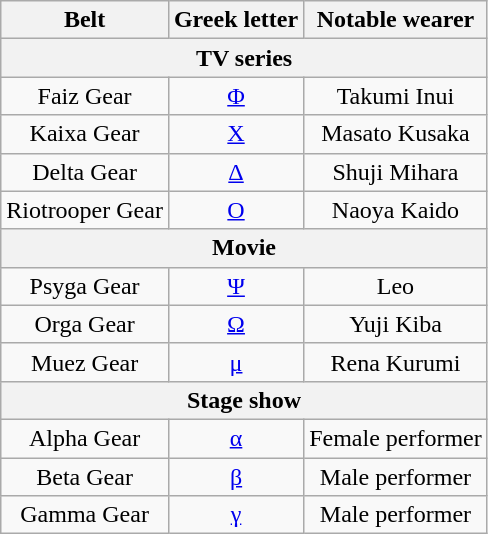<table class="wikitable" style="text-align:center">
<tr>
<th>Belt</th>
<th>Greek letter</th>
<th>Notable wearer</th>
</tr>
<tr>
<th colspan=3>TV series</th>
</tr>
<tr>
<td>Faiz Gear</td>
<td><a href='#'>Φ</a></td>
<td>Takumi Inui</td>
</tr>
<tr>
<td>Kaixa Gear</td>
<td><a href='#'>Χ</a></td>
<td>Masato Kusaka</td>
</tr>
<tr>
<td>Delta Gear</td>
<td><a href='#'>Δ</a></td>
<td>Shuji Mihara</td>
</tr>
<tr>
<td>Riotrooper Gear</td>
<td><a href='#'>Ο</a></td>
<td>Naoya Kaido</td>
</tr>
<tr>
<th colspan=3>Movie</th>
</tr>
<tr>
<td>Psyga Gear</td>
<td><a href='#'>Ψ</a></td>
<td>Leo</td>
</tr>
<tr>
<td>Orga Gear</td>
<td><a href='#'>Ω</a></td>
<td>Yuji Kiba</td>
</tr>
<tr>
<td>Muez Gear</td>
<td><a href='#'>μ</a></td>
<td>Rena Kurumi</td>
</tr>
<tr>
<th colspan=3>Stage show</th>
</tr>
<tr>
<td>Alpha Gear</td>
<td><a href='#'>α</a></td>
<td>Female performer</td>
</tr>
<tr>
<td>Beta Gear</td>
<td><a href='#'>β</a></td>
<td>Male performer</td>
</tr>
<tr>
<td>Gamma Gear</td>
<td><a href='#'>γ</a></td>
<td>Male performer</td>
</tr>
</table>
